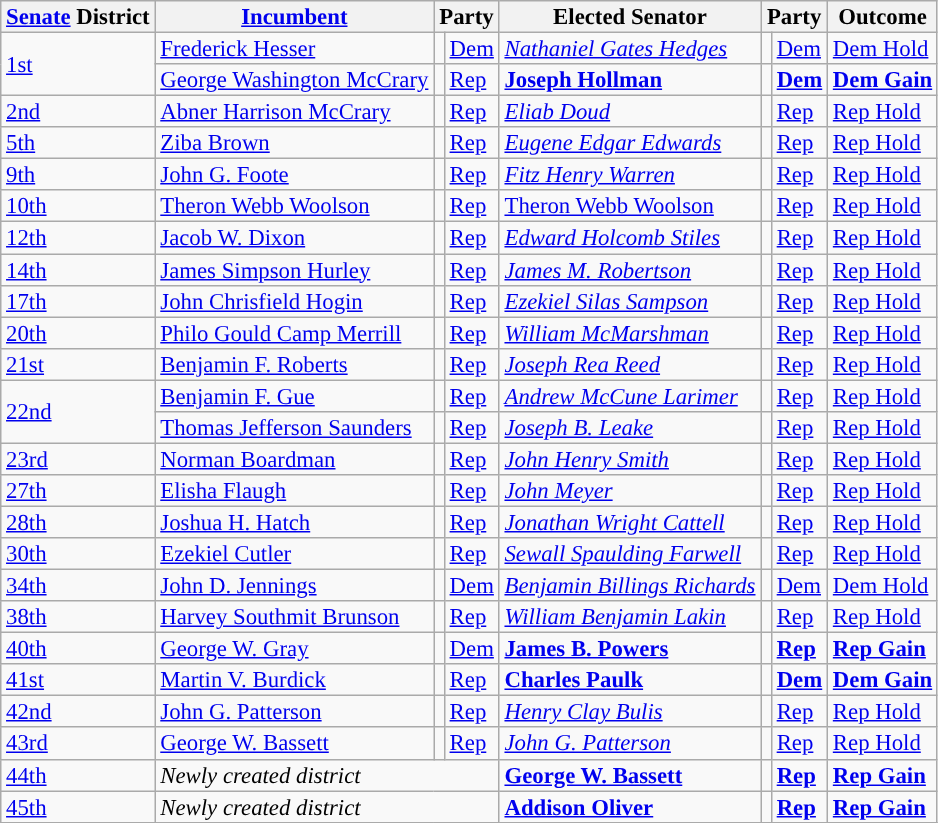<table class="sortable wikitable" style="font-size:95%;line-height:14px;">
<tr>
<th class="sortable"><a href='#'>Senate</a> District</th>
<th class="sortable"><a href='#'>Incumbent</a></th>
<th colspan="2">Party</th>
<th class="sortable">Elected Senator</th>
<th colspan="2">Party</th>
<th class="sortable">Outcome</th>
</tr>
<tr>
<td rowspan="2"><a href='#'>1st</a></td>
<td><a href='#'>Frederick Hesser</a></td>
<td style="background:"></td>
<td><a href='#'>Dem</a></td>
<td><em><a href='#'>Nathaniel Gates Hedges</a></em></td>
<td style="background:"></td>
<td><a href='#'>Dem</a></td>
<td><a href='#'>Dem Hold</a></td>
</tr>
<tr>
<td><a href='#'>George Washington McCrary</a></td>
<td style="background:"></td>
<td><a href='#'>Rep</a></td>
<td><strong><a href='#'>Joseph Hollman</a></strong></td>
<td style="background:"></td>
<td><strong><a href='#'>Dem</a></strong></td>
<td><strong><a href='#'>Dem Gain</a></strong></td>
</tr>
<tr>
<td><a href='#'>2nd</a></td>
<td><a href='#'>Abner Harrison McCrary</a></td>
<td style="background:"></td>
<td><a href='#'>Rep</a></td>
<td><em><a href='#'>Eliab Doud</a></em></td>
<td style="background:"></td>
<td><a href='#'>Rep</a></td>
<td><a href='#'>Rep Hold</a></td>
</tr>
<tr>
<td><a href='#'>5th</a></td>
<td><a href='#'>Ziba Brown</a></td>
<td style="background:"></td>
<td><a href='#'>Rep</a></td>
<td><em><a href='#'>Eugene Edgar Edwards</a></em></td>
<td style="background:"></td>
<td><a href='#'>Rep</a></td>
<td><a href='#'>Rep Hold</a></td>
</tr>
<tr>
<td><a href='#'>9th</a></td>
<td><a href='#'>John G. Foote</a></td>
<td style="background:"></td>
<td><a href='#'>Rep</a></td>
<td><em><a href='#'>Fitz Henry Warren</a></em></td>
<td style="background:"></td>
<td><a href='#'>Rep</a></td>
<td><a href='#'>Rep Hold</a></td>
</tr>
<tr>
<td><a href='#'>10th</a></td>
<td><a href='#'>Theron Webb Woolson</a></td>
<td style="background:"></td>
<td><a href='#'>Rep</a></td>
<td><a href='#'>Theron Webb Woolson</a></td>
<td style="background:"></td>
<td><a href='#'>Rep</a></td>
<td><a href='#'>Rep Hold</a></td>
</tr>
<tr>
<td><a href='#'>12th</a></td>
<td><a href='#'>Jacob W. Dixon</a></td>
<td style="background:"></td>
<td><a href='#'>Rep</a></td>
<td><em><a href='#'>Edward Holcomb Stiles</a></em></td>
<td style="background:"></td>
<td><a href='#'>Rep</a></td>
<td><a href='#'>Rep Hold</a></td>
</tr>
<tr>
<td><a href='#'>14th</a></td>
<td><a href='#'>James Simpson Hurley</a></td>
<td style="background:"></td>
<td><a href='#'>Rep</a></td>
<td><em><a href='#'>James M. Robertson</a></em></td>
<td style="background:"></td>
<td><a href='#'>Rep</a></td>
<td><a href='#'>Rep Hold</a></td>
</tr>
<tr>
<td><a href='#'>17th</a></td>
<td><a href='#'>John Chrisfield Hogin</a></td>
<td style="background:"></td>
<td><a href='#'>Rep</a></td>
<td><em><a href='#'>Ezekiel Silas Sampson</a></em></td>
<td style="background:"></td>
<td><a href='#'>Rep</a></td>
<td><a href='#'>Rep Hold</a></td>
</tr>
<tr>
<td><a href='#'>20th</a></td>
<td><a href='#'>Philo Gould Camp Merrill</a></td>
<td style="background:"></td>
<td><a href='#'>Rep</a></td>
<td><em><a href='#'>William McMarshman</a></em></td>
<td style="background:"></td>
<td><a href='#'>Rep</a></td>
<td><a href='#'>Rep Hold</a></td>
</tr>
<tr>
<td><a href='#'>21st</a></td>
<td><a href='#'>Benjamin F. Roberts</a></td>
<td style="background:"></td>
<td><a href='#'>Rep</a></td>
<td><em><a href='#'>Joseph Rea Reed</a></em></td>
<td style="background:"></td>
<td><a href='#'>Rep</a></td>
<td><a href='#'>Rep Hold</a></td>
</tr>
<tr>
<td rowspan="2"><a href='#'>22nd</a></td>
<td><a href='#'>Benjamin F. Gue</a></td>
<td style="background:"></td>
<td><a href='#'>Rep</a></td>
<td><em><a href='#'>Andrew McCune Larimer</a></em></td>
<td style="background:"></td>
<td><a href='#'>Rep</a></td>
<td><a href='#'>Rep Hold</a></td>
</tr>
<tr>
<td><a href='#'>Thomas Jefferson Saunders</a></td>
<td style="background:"></td>
<td><a href='#'>Rep</a></td>
<td><em><a href='#'>Joseph B. Leake</a></em></td>
<td style="background:"></td>
<td><a href='#'>Rep</a></td>
<td><a href='#'>Rep Hold</a></td>
</tr>
<tr>
<td><a href='#'>23rd</a></td>
<td><a href='#'>Norman Boardman</a></td>
<td style="background:"></td>
<td><a href='#'>Rep</a></td>
<td><em><a href='#'>John Henry Smith</a></em></td>
<td style="background:"></td>
<td><a href='#'>Rep</a></td>
<td><a href='#'>Rep Hold</a></td>
</tr>
<tr>
<td><a href='#'>27th</a></td>
<td><a href='#'>Elisha Flaugh</a></td>
<td style="background:"></td>
<td><a href='#'>Rep</a></td>
<td><em><a href='#'>John Meyer</a></em></td>
<td style="background:"></td>
<td><a href='#'>Rep</a></td>
<td><a href='#'>Rep Hold</a></td>
</tr>
<tr>
<td><a href='#'>28th</a></td>
<td><a href='#'>Joshua H. Hatch</a></td>
<td style="background:"></td>
<td><a href='#'>Rep</a></td>
<td><em><a href='#'>Jonathan Wright Cattell</a></em></td>
<td style="background:"></td>
<td><a href='#'>Rep</a></td>
<td><a href='#'>Rep Hold</a></td>
</tr>
<tr>
<td><a href='#'>30th</a></td>
<td><a href='#'>Ezekiel Cutler</a></td>
<td style="background:"></td>
<td><a href='#'>Rep</a></td>
<td><em><a href='#'>Sewall Spaulding Farwell</a></em></td>
<td style="background:"></td>
<td><a href='#'>Rep</a></td>
<td><a href='#'>Rep Hold</a></td>
</tr>
<tr>
<td><a href='#'>34th</a></td>
<td><a href='#'>John D. Jennings</a></td>
<td style="background:"></td>
<td><a href='#'>Dem</a></td>
<td><em><a href='#'>Benjamin Billings Richards</a></em></td>
<td style="background:"></td>
<td><a href='#'>Dem</a></td>
<td><a href='#'>Dem Hold</a></td>
</tr>
<tr>
<td><a href='#'>38th</a></td>
<td><a href='#'>Harvey Southmit Brunson</a></td>
<td style="background:"></td>
<td><a href='#'>Rep</a></td>
<td><em><a href='#'>William Benjamin Lakin</a></em></td>
<td style="background:"></td>
<td><a href='#'>Rep</a></td>
<td><a href='#'>Rep Hold</a></td>
</tr>
<tr>
<td><a href='#'>40th</a></td>
<td><a href='#'>George W. Gray</a></td>
<td style="background:"></td>
<td><a href='#'>Dem</a></td>
<td><strong><a href='#'>James B. Powers</a></strong></td>
<td style="background:"></td>
<td><strong><a href='#'>Rep</a></strong></td>
<td><strong><a href='#'>Rep Gain</a></strong></td>
</tr>
<tr>
<td><a href='#'>41st</a></td>
<td><a href='#'>Martin V. Burdick</a></td>
<td style="background:"></td>
<td><a href='#'>Rep</a></td>
<td><strong><a href='#'>Charles Paulk</a></strong></td>
<td style="background:"></td>
<td><strong><a href='#'>Dem</a></strong></td>
<td><strong><a href='#'>Dem Gain</a></strong></td>
</tr>
<tr>
<td><a href='#'>42nd</a></td>
<td><a href='#'>John G. Patterson</a></td>
<td style="background:"></td>
<td><a href='#'>Rep</a></td>
<td><em><a href='#'>Henry Clay Bulis</a></em></td>
<td style="background:"></td>
<td><a href='#'>Rep</a></td>
<td><a href='#'>Rep Hold</a></td>
</tr>
<tr>
<td><a href='#'>43rd</a></td>
<td><a href='#'>George W. Bassett</a></td>
<td style="background:"></td>
<td><a href='#'>Rep</a></td>
<td><em><a href='#'>John G. Patterson</a></em></td>
<td style="background:"></td>
<td><a href='#'>Rep</a></td>
<td><a href='#'>Rep Hold</a></td>
</tr>
<tr>
<td><a href='#'>44th</a></td>
<td colspan="3" ><em>Newly created district</em></td>
<td><strong><a href='#'>George W. Bassett</a></strong></td>
<td style="background:"></td>
<td><strong><a href='#'>Rep</a></strong></td>
<td><strong><a href='#'>Rep Gain</a></strong></td>
</tr>
<tr>
<td><a href='#'>45th</a></td>
<td colspan="3" ><em>Newly created district</em></td>
<td><strong><a href='#'>Addison Oliver</a></strong></td>
<td style="background:"></td>
<td><strong><a href='#'>Rep</a></strong></td>
<td><strong><a href='#'>Rep Gain</a></strong></td>
</tr>
<tr>
</tr>
</table>
